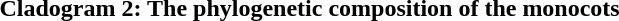<table>
<tr>
<td><strong>Cladogram 2: The phylogenetic composition of the monocots</strong><br></td>
</tr>
</table>
